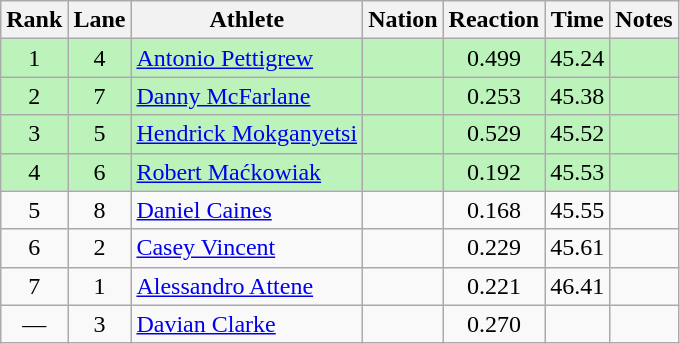<table class="wikitable sortable" style="text-align:center">
<tr>
<th>Rank</th>
<th>Lane</th>
<th>Athlete</th>
<th>Nation</th>
<th>Reaction</th>
<th>Time</th>
<th>Notes</th>
</tr>
<tr bgcolor = "bbf3bb">
<td align="center">1</td>
<td align="center">4</td>
<td align="left"><a href='#'>Antonio Pettigrew</a></td>
<td align="left"></td>
<td align="center">0.499</td>
<td align="center">45.24</td>
<td></td>
</tr>
<tr bgcolor = "bbf3bb">
<td align="center">2</td>
<td align="center">7</td>
<td align="left"><a href='#'>Danny McFarlane</a></td>
<td align="left"></td>
<td align="center">0.253</td>
<td align="center">45.38</td>
<td></td>
</tr>
<tr bgcolor = "bbf3bb">
<td align="center">3</td>
<td align="center">5</td>
<td align="left"><a href='#'>Hendrick Mokganyetsi</a></td>
<td align="left"></td>
<td align="center">0.529</td>
<td align="center">45.52</td>
<td></td>
</tr>
<tr bgcolor = "bbf3bb">
<td align="center">4</td>
<td align="center">6</td>
<td align="left"><a href='#'>Robert Maćkowiak</a></td>
<td align="left"></td>
<td align="center">0.192</td>
<td align="center">45.53</td>
<td></td>
</tr>
<tr>
<td align="center">5</td>
<td align="center">8</td>
<td align="left"><a href='#'>Daniel Caines</a></td>
<td align="left"></td>
<td align="center">0.168</td>
<td align="center">45.55</td>
<td align="center"></td>
</tr>
<tr>
<td align="center">6</td>
<td align="center">2</td>
<td align="left"><a href='#'>Casey Vincent</a></td>
<td align="left"></td>
<td align="center">0.229</td>
<td align="center">45.61</td>
<td align="center"></td>
</tr>
<tr>
<td align="center">7</td>
<td align="center">1</td>
<td align="left"><a href='#'>Alessandro Attene</a></td>
<td align="left"></td>
<td align="center">0.221</td>
<td align="center">46.41</td>
<td align="center"></td>
</tr>
<tr>
<td data-sort-value=8>—</td>
<td align="center">3</td>
<td align="left"><a href='#'>Davian Clarke</a></td>
<td align="left"></td>
<td align="center">0.270</td>
<td align="center"></td>
<td align="center"></td>
</tr>
</table>
